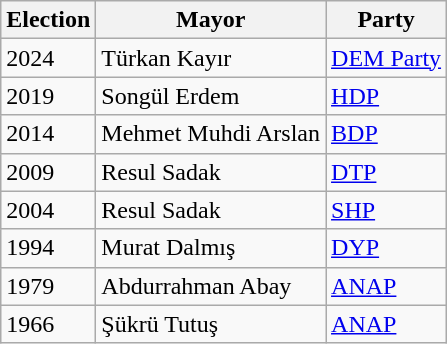<table class="wikitable">
<tr>
<th>Election</th>
<th>Mayor</th>
<th>Party</th>
</tr>
<tr>
<td>2024</td>
<td>Türkan Kayır</td>
<td><a href='#'>DEM Party</a></td>
</tr>
<tr>
<td>2019</td>
<td>Songül Erdem</td>
<td><a href='#'>HDP</a></td>
</tr>
<tr>
<td>2014</td>
<td>Mehmet Muhdi Arslan</td>
<td><a href='#'>BDP</a></td>
</tr>
<tr>
<td>2009</td>
<td>Resul Sadak</td>
<td><a href='#'>DTP</a></td>
</tr>
<tr>
<td>2004</td>
<td>Resul Sadak</td>
<td><a href='#'>SHP</a></td>
</tr>
<tr>
<td>1994</td>
<td>Murat Dalmış</td>
<td><a href='#'>DYP</a></td>
</tr>
<tr>
<td>1979</td>
<td>Abdurrahman Abay</td>
<td><a href='#'>ANAP</a></td>
</tr>
<tr>
<td>1966</td>
<td>Şükrü Tutuş</td>
<td><a href='#'>ANAP</a></td>
</tr>
</table>
